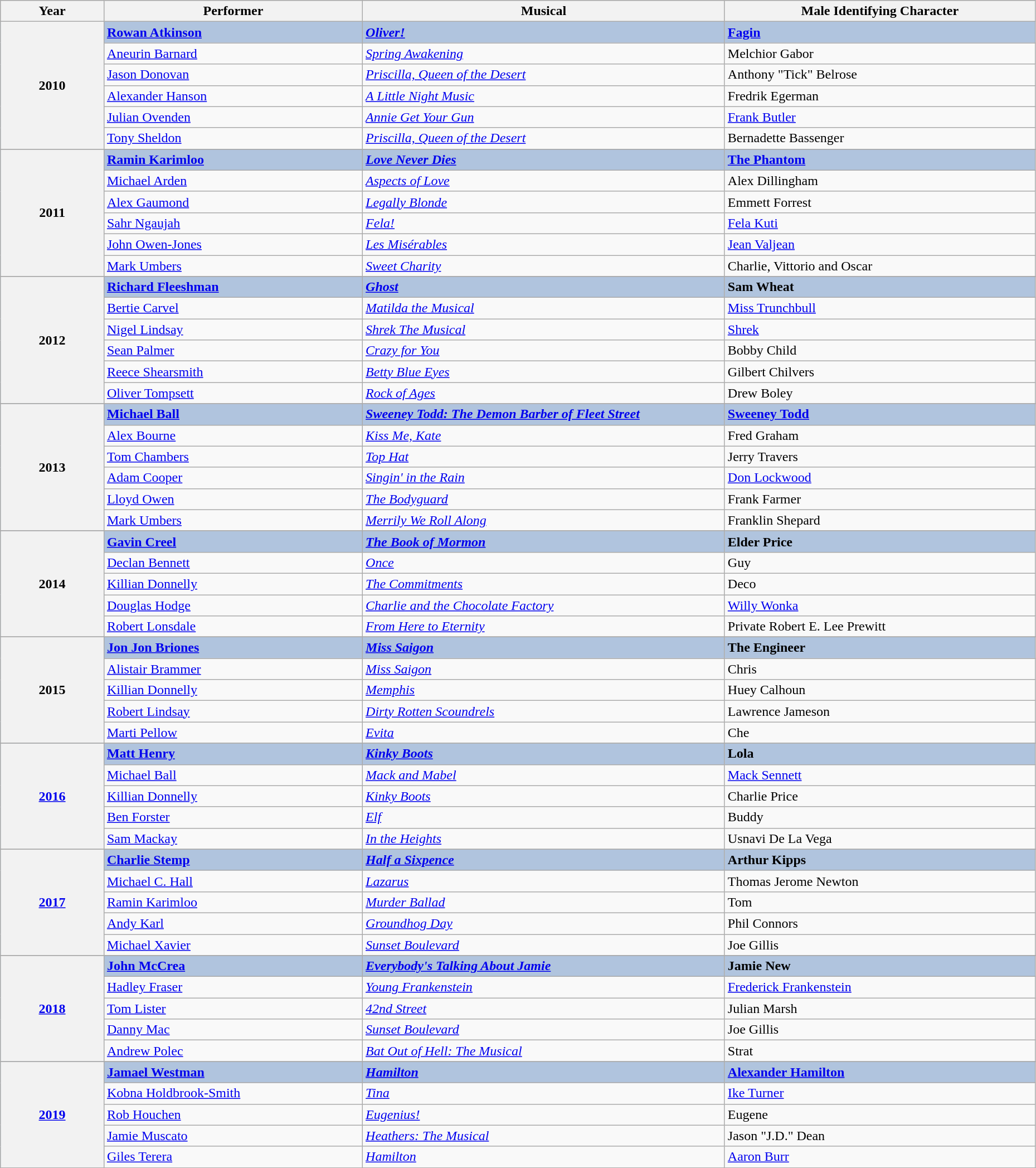<table class="wikitable" style="width:98%;">
<tr style="background:#bebebe;">
<th style="width:10%;">Year</th>
<th style="width:25%;">Performer</th>
<th style="width:35%;">Musical</th>
<th style="width:30%;">Male Identifying Character</th>
</tr>
<tr style="background:#B0C4DE">
<th rowspan=6 align="center">2010</th>
<td><strong><a href='#'>Rowan Atkinson</a></strong></td>
<td><strong><em><a href='#'>Oliver!</a></em></strong></td>
<td><strong><a href='#'>Fagin</a></strong></td>
</tr>
<tr>
<td><a href='#'>Aneurin Barnard</a></td>
<td><em><a href='#'>Spring Awakening</a></em></td>
<td>Melchior Gabor</td>
</tr>
<tr>
<td><a href='#'>Jason Donovan</a></td>
<td><em><a href='#'>Priscilla, Queen of the Desert</a></em></td>
<td>Anthony "Tick" Belrose</td>
</tr>
<tr>
<td><a href='#'>Alexander Hanson</a></td>
<td><em><a href='#'>A Little Night Music</a></em></td>
<td>Fredrik Egerman</td>
</tr>
<tr>
<td><a href='#'>Julian Ovenden</a></td>
<td><em><a href='#'>Annie Get Your Gun</a></em></td>
<td><a href='#'>Frank Butler</a></td>
</tr>
<tr>
<td><a href='#'>Tony Sheldon</a></td>
<td><em><a href='#'>Priscilla, Queen of the Desert</a></em></td>
<td>Bernadette Bassenger</td>
</tr>
<tr>
</tr>
<tr style="background:#B0C4DE">
<th rowspan=6 align="center">2011</th>
<td><strong><a href='#'>Ramin Karimloo</a></strong></td>
<td><strong><em><a href='#'>Love Never Dies</a></em></strong></td>
<td><strong><a href='#'>The Phantom</a></strong></td>
</tr>
<tr>
<td><a href='#'>Michael Arden</a></td>
<td><em><a href='#'>Aspects of Love</a></em></td>
<td>Alex Dillingham</td>
</tr>
<tr>
<td><a href='#'>Alex Gaumond</a></td>
<td><em><a href='#'>Legally Blonde</a></em></td>
<td>Emmett Forrest</td>
</tr>
<tr>
<td><a href='#'>Sahr Ngaujah</a></td>
<td><em><a href='#'>Fela!</a></em></td>
<td><a href='#'>Fela Kuti</a></td>
</tr>
<tr>
<td><a href='#'>John Owen-Jones</a></td>
<td><em><a href='#'>Les Misérables</a></em></td>
<td><a href='#'>Jean Valjean</a></td>
</tr>
<tr>
<td><a href='#'>Mark Umbers</a></td>
<td><em><a href='#'>Sweet Charity</a></em></td>
<td>Charlie, Vittorio and Oscar</td>
</tr>
<tr>
</tr>
<tr style="background:#B0C4DE">
<th rowspan=6 align="center">2012</th>
<td><strong><a href='#'>Richard Fleeshman</a></strong></td>
<td><strong><em><a href='#'>Ghost</a></em></strong></td>
<td><strong>Sam Wheat</strong></td>
</tr>
<tr>
<td><a href='#'>Bertie Carvel</a></td>
<td><em><a href='#'>Matilda the Musical</a></em></td>
<td><a href='#'>Miss Trunchbull</a></td>
</tr>
<tr>
<td><a href='#'>Nigel Lindsay</a></td>
<td><em><a href='#'>Shrek The Musical</a></em></td>
<td><a href='#'>Shrek</a></td>
</tr>
<tr>
<td><a href='#'>Sean Palmer</a></td>
<td><em><a href='#'>Crazy for You</a></em></td>
<td>Bobby Child</td>
</tr>
<tr>
<td><a href='#'>Reece Shearsmith</a></td>
<td><em><a href='#'>Betty Blue Eyes</a></em></td>
<td>Gilbert Chilvers</td>
</tr>
<tr>
<td><a href='#'>Oliver Tompsett</a></td>
<td><em><a href='#'>Rock of Ages</a></em></td>
<td>Drew Boley</td>
</tr>
<tr>
</tr>
<tr style="background:#B0C4DE">
<th rowspan=6 align="center">2013</th>
<td><strong><a href='#'>Michael Ball</a></strong></td>
<td><strong><em><a href='#'>Sweeney Todd: The Demon Barber of Fleet Street</a></em></strong></td>
<td><strong><a href='#'>Sweeney Todd</a></strong></td>
</tr>
<tr>
<td><a href='#'>Alex Bourne</a></td>
<td><em><a href='#'>Kiss Me, Kate</a></em></td>
<td>Fred Graham</td>
</tr>
<tr>
<td><a href='#'>Tom Chambers</a></td>
<td><em><a href='#'>Top Hat</a></em></td>
<td>Jerry Travers</td>
</tr>
<tr>
<td><a href='#'>Adam Cooper</a></td>
<td><em><a href='#'>Singin' in the Rain</a></em></td>
<td><a href='#'>Don Lockwood</a></td>
</tr>
<tr>
<td><a href='#'>Lloyd Owen</a></td>
<td><em><a href='#'>The Bodyguard</a></em></td>
<td>Frank Farmer</td>
</tr>
<tr>
<td><a href='#'>Mark Umbers</a></td>
<td><em><a href='#'>Merrily We Roll Along</a></em></td>
<td>Franklin Shepard</td>
</tr>
<tr>
</tr>
<tr style="background:#B0C4DE">
<th rowspan=5 align="center">2014</th>
<td><strong><a href='#'>Gavin Creel</a></strong></td>
<td><strong><em><a href='#'>The Book of Mormon</a></em></strong></td>
<td><strong>Elder Price</strong></td>
</tr>
<tr>
<td><a href='#'>Declan Bennett</a></td>
<td><em><a href='#'>Once</a></em></td>
<td>Guy</td>
</tr>
<tr>
<td><a href='#'>Killian Donnelly</a></td>
<td><em><a href='#'>The Commitments</a></em></td>
<td>Deco</td>
</tr>
<tr>
<td><a href='#'>Douglas Hodge</a></td>
<td><em><a href='#'>Charlie and the Chocolate Factory</a></em></td>
<td><a href='#'>Willy Wonka</a></td>
</tr>
<tr>
<td><a href='#'>Robert Lonsdale</a></td>
<td><em><a href='#'>From Here to Eternity</a></em></td>
<td>Private Robert E. Lee Prewitt</td>
</tr>
<tr>
</tr>
<tr style="background:#B0C4DE">
<th rowspan=5 align="center">2015</th>
<td><strong><a href='#'>Jon Jon Briones</a></strong></td>
<td><strong><em><a href='#'>Miss Saigon</a></em></strong></td>
<td><strong>The Engineer</strong></td>
</tr>
<tr>
<td><a href='#'>Alistair Brammer</a></td>
<td><em><a href='#'>Miss Saigon</a></em></td>
<td>Chris</td>
</tr>
<tr>
<td><a href='#'>Killian Donnelly</a></td>
<td><em><a href='#'>Memphis</a></em></td>
<td>Huey Calhoun</td>
</tr>
<tr>
<td><a href='#'>Robert Lindsay</a></td>
<td><em><a href='#'>Dirty Rotten Scoundrels</a></em></td>
<td>Lawrence Jameson</td>
</tr>
<tr>
<td><a href='#'>Marti Pellow</a></td>
<td><em><a href='#'>Evita</a></em></td>
<td>Che</td>
</tr>
<tr>
</tr>
<tr style="background:#B0C4DE">
<th rowspan=5 align="center"><a href='#'>2016</a></th>
<td><strong><a href='#'>Matt Henry</a></strong></td>
<td><strong><em><a href='#'>Kinky Boots</a></em></strong></td>
<td><strong>Lola</strong></td>
</tr>
<tr>
<td><a href='#'>Michael Ball</a></td>
<td><em><a href='#'>Mack and Mabel</a></em></td>
<td><a href='#'>Mack Sennett</a></td>
</tr>
<tr>
<td><a href='#'>Killian Donnelly</a></td>
<td><em><a href='#'>Kinky Boots</a></em></td>
<td>Charlie Price</td>
</tr>
<tr>
<td><a href='#'>Ben Forster</a></td>
<td><em><a href='#'>Elf</a></em></td>
<td>Buddy</td>
</tr>
<tr>
<td><a href='#'>Sam Mackay</a></td>
<td><em><a href='#'>In the Heights</a></em></td>
<td>Usnavi De La Vega</td>
</tr>
<tr>
</tr>
<tr style="background:#B0C4DE">
<th rowspan=5 align="center"><a href='#'>2017</a></th>
<td><strong><a href='#'>Charlie Stemp</a></strong></td>
<td><strong><em><a href='#'>Half a Sixpence</a></em></strong></td>
<td><strong>Arthur Kipps</strong></td>
</tr>
<tr>
<td><a href='#'>Michael C. Hall</a></td>
<td><em><a href='#'>Lazarus</a></em></td>
<td>Thomas Jerome Newton</td>
</tr>
<tr>
<td><a href='#'>Ramin Karimloo</a></td>
<td><em><a href='#'>Murder Ballad</a></em></td>
<td>Tom</td>
</tr>
<tr>
<td><a href='#'>Andy Karl</a></td>
<td><em><a href='#'>Groundhog Day</a></em></td>
<td>Phil Connors</td>
</tr>
<tr>
<td><a href='#'>Michael Xavier</a></td>
<td><em><a href='#'>Sunset Boulevard</a></em></td>
<td>Joe Gillis</td>
</tr>
<tr>
</tr>
<tr style="background:#B0C4DE">
<th rowspan=5 align="center"><a href='#'>2018</a></th>
<td><strong><a href='#'>John McCrea</a></strong></td>
<td><strong><em><a href='#'>Everybody's Talking About Jamie</a></em></strong></td>
<td><strong>Jamie New</strong></td>
</tr>
<tr>
<td><a href='#'>Hadley Fraser</a></td>
<td><em><a href='#'>Young Frankenstein</a></em></td>
<td><a href='#'>Frederick Frankenstein</a></td>
</tr>
<tr>
<td><a href='#'>Tom Lister</a></td>
<td><em><a href='#'>42nd Street</a></em></td>
<td>Julian Marsh</td>
</tr>
<tr>
<td><a href='#'>Danny Mac</a></td>
<td><em><a href='#'>Sunset Boulevard</a></em></td>
<td>Joe Gillis</td>
</tr>
<tr>
<td><a href='#'>Andrew Polec</a></td>
<td><em><a href='#'>Bat Out of Hell: The Musical</a></em></td>
<td>Strat</td>
</tr>
<tr>
</tr>
<tr style="background:#B0C4DE">
<th rowspan=5 align="center"><a href='#'>2019</a></th>
<td><strong><a href='#'>Jamael Westman</a></strong></td>
<td><strong><em><a href='#'>Hamilton</a></em></strong></td>
<td><strong><a href='#'>Alexander Hamilton</a></strong></td>
</tr>
<tr>
<td><a href='#'>Kobna Holdbrook-Smith</a></td>
<td><em><a href='#'>Tina</a></em></td>
<td><a href='#'>Ike Turner</a></td>
</tr>
<tr>
<td><a href='#'>Rob Houchen</a></td>
<td><em><a href='#'>Eugenius!</a></em></td>
<td>Eugene</td>
</tr>
<tr>
<td><a href='#'>Jamie Muscato</a></td>
<td><em><a href='#'>Heathers: The Musical</a></em></td>
<td>Jason "J.D." Dean</td>
</tr>
<tr>
<td><a href='#'>Giles Terera</a></td>
<td><em><a href='#'>Hamilton</a></em></td>
<td><a href='#'>Aaron Burr</a></td>
</tr>
</table>
